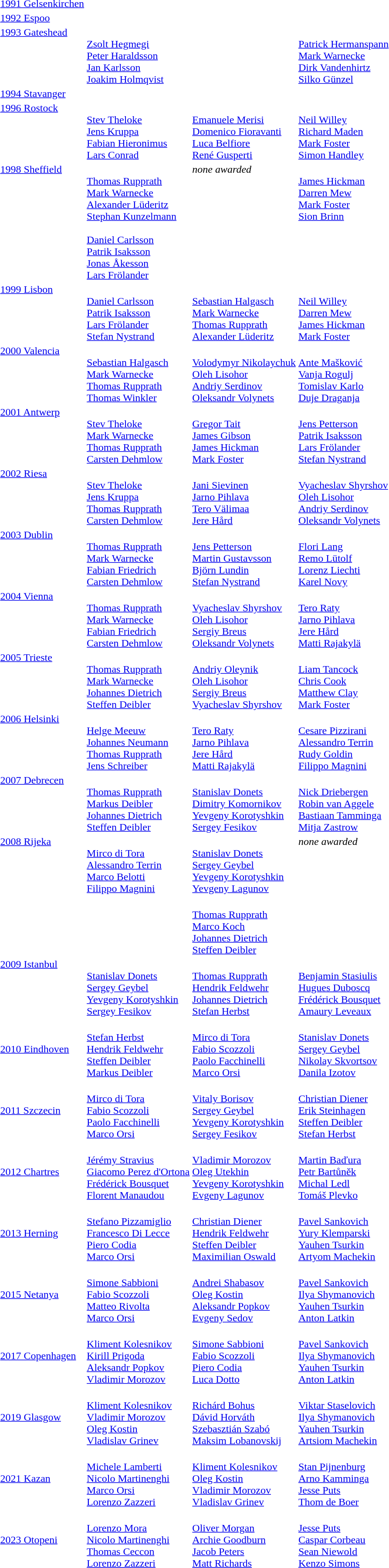<table>
<tr valign=top>
<td><a href='#'>1991 Gelsenkirchen</a></td>
<td></td>
<td></td>
<td></td>
</tr>
<tr valign=top>
<td><a href='#'>1992 Espoo</a></td>
<td></td>
<td></td>
<td></td>
</tr>
<tr valign=top>
<td><a href='#'>1993 Gateshead</a></td>
<td><br><a href='#'>Zsolt Hegmegi</a><br><a href='#'>Peter Haraldsson</a><br><a href='#'>Jan Karlsson</a><br><a href='#'>Joakim Holmqvist</a></td>
<td></td>
<td><br><a href='#'>Patrick Hermanspann</a><br><a href='#'>Mark Warnecke</a><br><a href='#'>Dirk Vandenhirtz</a><br><a href='#'>Silko Günzel</a></td>
</tr>
<tr valign=top>
<td><a href='#'>1994 Stavanger</a></td>
<td></td>
<td></td>
<td></td>
</tr>
<tr valign=top>
<td><a href='#'>1996 Rostock</a></td>
<td><br><a href='#'>Stev Theloke</a><br><a href='#'>Jens Kruppa</a><br><a href='#'>Fabian Hieronimus</a><br><a href='#'>Lars Conrad</a></td>
<td><br><a href='#'>Emanuele Merisi</a><br><a href='#'>Domenico Fioravanti</a><br><a href='#'>Luca Belfiore</a><br><a href='#'>René Gusperti</a></td>
<td><br><a href='#'>Neil Willey</a><br><a href='#'>Richard Maden</a><br><a href='#'>Mark Foster</a><br><a href='#'>Simon Handley</a></td>
</tr>
<tr valign=top>
<td><a href='#'>1998 Sheffield</a></td>
<td><br><a href='#'>Thomas Rupprath</a><br><a href='#'>Mark Warnecke</a><br><a href='#'>Alexander Lüderitz</a><br><a href='#'>Stephan Kunzelmann</a><br><br><a href='#'>Daniel Carlsson</a><br><a href='#'>Patrik Isaksson</a><br><a href='#'>Jonas Åkesson</a><br><a href='#'>Lars Frölander</a></td>
<td><em>none awarded</em></td>
<td><br><a href='#'>James Hickman</a><br><a href='#'>Darren Mew</a><br><a href='#'>Mark Foster</a><br><a href='#'>Sion Brinn</a></td>
</tr>
<tr valign=top>
<td><a href='#'>1999 Lisbon</a></td>
<td><br><a href='#'>Daniel Carlsson</a><br><a href='#'>Patrik Isaksson</a><br><a href='#'>Lars Frölander</a><br><a href='#'>Stefan Nystrand</a></td>
<td><br><a href='#'>Sebastian Halgasch</a><br><a href='#'>Mark Warnecke</a><br><a href='#'>Thomas Rupprath</a><br><a href='#'>Alexander Lüderitz</a></td>
<td><br><a href='#'>Neil Willey</a><br><a href='#'>Darren Mew</a><br><a href='#'>James Hickman</a><br><a href='#'>Mark Foster</a></td>
</tr>
<tr valign=top>
<td><a href='#'>2000 Valencia</a></td>
<td><br><a href='#'>Sebastian Halgasch</a><br><a href='#'>Mark Warnecke</a><br><a href='#'>Thomas Rupprath</a><br><a href='#'>Thomas Winkler</a></td>
<td><br><a href='#'>Volodymyr Nikolaychuk</a><br><a href='#'>Oleh Lisohor</a><br><a href='#'>Andriy Serdinov</a><br><a href='#'>Oleksandr Volynets</a></td>
<td><br><a href='#'>Ante Mašković</a><br><a href='#'>Vanja Rogulj</a><br><a href='#'>Tomislav Karlo</a><br><a href='#'>Duje Draganja</a></td>
</tr>
<tr valign=top>
<td><a href='#'>2001 Antwerp</a></td>
<td><br><a href='#'>Stev Theloke</a><br><a href='#'>Mark Warnecke</a><br><a href='#'>Thomas Rupprath</a><br><a href='#'>Carsten Dehmlow</a></td>
<td><br><a href='#'>Gregor Tait</a><br><a href='#'>James Gibson</a><br><a href='#'>James Hickman</a><br><a href='#'>Mark Foster</a></td>
<td><br><a href='#'>Jens Petterson</a><br><a href='#'>Patrik Isaksson</a><br><a href='#'>Lars Frölander</a><br><a href='#'>Stefan Nystrand</a></td>
</tr>
<tr valign=top>
<td><a href='#'>2002 Riesa</a></td>
<td><br><a href='#'>Stev Theloke</a><br><a href='#'>Jens Kruppa</a><br><a href='#'>Thomas Rupprath</a><br><a href='#'>Carsten Dehmlow</a></td>
<td><br><a href='#'>Jani Sievinen</a><br><a href='#'>Jarno Pihlava</a><br><a href='#'>Tero Välimaa</a><br><a href='#'>Jere Hård</a></td>
<td><br><a href='#'>Vyacheslav Shyrshov</a><br><a href='#'>Oleh Lisohor</a><br><a href='#'>Andriy Serdinov</a><br><a href='#'>Oleksandr Volynets</a></td>
</tr>
<tr valign=top>
<td><a href='#'>2003 Dublin</a></td>
<td><br><a href='#'>Thomas Rupprath</a><br><a href='#'>Mark Warnecke</a><br><a href='#'>Fabian Friedrich</a><br><a href='#'>Carsten Dehmlow</a></td>
<td><br><a href='#'>Jens Petterson</a><br><a href='#'>Martin Gustavsson</a><br><a href='#'>Björn Lundin</a><br><a href='#'>Stefan Nystrand</a></td>
<td><br><a href='#'>Flori Lang</a><br><a href='#'>Remo Lütolf</a><br><a href='#'>Lorenz Liechti</a><br><a href='#'>Karel Novy</a></td>
</tr>
<tr valign=top>
<td><a href='#'>2004 Vienna</a></td>
<td><br><a href='#'>Thomas Rupprath</a><br><a href='#'>Mark Warnecke</a><br><a href='#'>Fabian Friedrich</a><br><a href='#'>Carsten Dehmlow</a></td>
<td><br><a href='#'>Vyacheslav Shyrshov</a><br><a href='#'>Oleh Lisohor</a><br><a href='#'>Sergiy Breus</a><br><a href='#'>Oleksandr Volynets</a></td>
<td><br><a href='#'>Tero Raty</a><br><a href='#'>Jarno Pihlava</a><br><a href='#'>Jere Hård</a><br><a href='#'>Matti Rajakylä</a></td>
</tr>
<tr valign=top>
<td><a href='#'>2005 Trieste</a></td>
<td><br><a href='#'>Thomas Rupprath</a><br><a href='#'>Mark Warnecke</a><br><a href='#'>Johannes Dietrich</a><br><a href='#'>Steffen Deibler</a></td>
<td><br><a href='#'>Andriy Oleynik</a><br><a href='#'>Oleh Lisohor</a><br><a href='#'>Sergiy Breus</a><br><a href='#'>Vyacheslav Shyrshov</a></td>
<td><br><a href='#'>Liam Tancock</a><br><a href='#'>Chris Cook</a><br><a href='#'>Matthew Clay</a><br><a href='#'>Mark Foster</a></td>
</tr>
<tr valign=top>
<td><a href='#'>2006 Helsinki</a></td>
<td><br><a href='#'>Helge Meeuw</a><br><a href='#'>Johannes Neumann</a><br><a href='#'>Thomas Rupprath</a><br><a href='#'>Jens Schreiber</a></td>
<td><br><a href='#'>Tero Raty</a><br><a href='#'>Jarno Pihlava</a><br><a href='#'>Jere Hård</a><br><a href='#'>Matti Rajakylä</a></td>
<td><br><a href='#'>Cesare Pizzirani</a><br><a href='#'>Alessandro Terrin</a><br><a href='#'>Rudy Goldin</a><br><a href='#'>Filippo Magnini</a></td>
</tr>
<tr valign=top>
<td><a href='#'>2007 Debrecen</a></td>
<td><br><a href='#'>Thomas Rupprath</a><br><a href='#'>Markus Deibler</a><br><a href='#'>Johannes Dietrich</a><br><a href='#'>Steffen Deibler</a></td>
<td><br><a href='#'>Stanislav Donets</a><br><a href='#'>Dimitry Komornikov</a><br><a href='#'>Yevgeny Korotyshkin</a><br><a href='#'>Sergey Fesikov</a></td>
<td><br><a href='#'>Nick Driebergen</a><br><a href='#'>Robin van Aggele</a><br><a href='#'>Bastiaan Tamminga</a><br><a href='#'>Mitja Zastrow</a></td>
</tr>
<tr valign=top>
<td rowspan=2><a href='#'>2008 Rijeka</a></td>
<td rowspan=2><br><a href='#'>Mirco di Tora</a><br><a href='#'>Alessandro Terrin</a><br><a href='#'>Marco Belotti</a><br><a href='#'>Filippo Magnini</a></td>
<td><br><a href='#'>Stanislav Donets</a><br><a href='#'>Sergey Geybel</a><br><a href='#'>Yevgeny Korotyshkin</a><br><a href='#'>Yevgeny Lagunov</a></td>
<td rowspan=2><em>none awarded</em></td>
</tr>
<tr>
<td><br><a href='#'>Thomas Rupprath</a><br><a href='#'>Marco Koch</a><br><a href='#'>Johannes Dietrich</a><br><a href='#'>Steffen Deibler</a></td>
</tr>
<tr valign=top>
<td><a href='#'>2009 Istanbul</a></td>
<td><br><a href='#'>Stanislav Donets</a><br><a href='#'>Sergey Geybel</a><br><a href='#'>Yevgeny Korotyshkin</a><br><a href='#'>Sergey Fesikov</a></td>
<td><br><a href='#'>Thomas Rupprath</a><br><a href='#'>Hendrik Feldwehr</a><br><a href='#'>Johannes Dietrich</a><br><a href='#'>Stefan Herbst</a></td>
<td><br><a href='#'>Benjamin Stasiulis</a><br><a href='#'>Hugues Duboscq</a><br><a href='#'>Frédérick Bousquet</a><br><a href='#'>Amaury Leveaux</a></td>
</tr>
<tr>
<td><a href='#'>2010 Eindhoven</a></td>
<td><br><a href='#'>Stefan Herbst</a><br><a href='#'>Hendrik Feldwehr</a><br><a href='#'>Steffen Deibler</a><br><a href='#'>Markus Deibler</a></td>
<td><br><a href='#'>Mirco di Tora</a><br><a href='#'>Fabio Scozzoli</a><br><a href='#'>Paolo Facchinelli</a><br><a href='#'>Marco Orsi</a></td>
<td><br><a href='#'>Stanislav Donets</a><br><a href='#'>Sergey Geybel</a><br><a href='#'>Nikolay Skvortsov</a><br><a href='#'>Danila Izotov</a></td>
</tr>
<tr>
<td><a href='#'>2011 Szczecin</a></td>
<td><br><a href='#'>Mirco di Tora</a><br><a href='#'>Fabio Scozzoli</a><br><a href='#'>Paolo Facchinelli</a><br><a href='#'>Marco Orsi</a></td>
<td><br><a href='#'>Vitaly Borisov</a><br><a href='#'>Sergey Geybel</a><br><a href='#'>Yevgeny Korotyshkin</a><br><a href='#'>Sergey Fesikov</a></td>
<td><br><a href='#'>Christian Diener</a><br><a href='#'>Erik Steinhagen</a><br><a href='#'>Steffen Deibler</a><br><a href='#'>Stefan Herbst</a></td>
</tr>
<tr>
<td><a href='#'>2012 Chartres</a></td>
<td><br><a href='#'>Jérémy Stravius</a><br><a href='#'>Giacomo Perez d'Ortona</a><br><a href='#'>Frédérick Bousquet</a><br><a href='#'>Florent Manaudou</a></td>
<td><br><a href='#'>Vladimir Morozov</a><br><a href='#'>Oleg Utekhin</a><br><a href='#'>Yevgeny Korotyshkin</a><br><a href='#'>Evgeny Lagunov</a></td>
<td><br><a href='#'>Martin Baďura</a><br><a href='#'>Petr Bartůněk</a><br><a href='#'>Michal Ledl</a><br><a href='#'>Tomáš Plevko</a></td>
</tr>
<tr>
<td><a href='#'>2013 Herning</a></td>
<td><br><a href='#'>Stefano Pizzamiglio</a><br><a href='#'>Francesco Di Lecce</a><br><a href='#'>Piero Codia</a><br><a href='#'>Marco Orsi</a></td>
<td><br><a href='#'>Christian Diener</a><br><a href='#'>Hendrik Feldwehr</a><br><a href='#'>Steffen Deibler</a><br><a href='#'>Maximilian Oswald</a></td>
<td><br><a href='#'>Pavel Sankovich</a><br><a href='#'>Yury Klemparski</a><br><a href='#'>Yauhen Tsurkin</a><br><a href='#'>Artyom Machekin</a></td>
</tr>
<tr>
<td><a href='#'>2015 Netanya</a></td>
<td><br><a href='#'>Simone Sabbioni</a><br><a href='#'>Fabio Scozzoli</a><br><a href='#'>Matteo Rivolta</a><br><a href='#'>Marco Orsi</a></td>
<td><br><a href='#'>Andrei Shabasov</a><br><a href='#'>Oleg Kostin</a><br><a href='#'>Aleksandr Popkov</a><br><a href='#'>Evgeny Sedov</a></td>
<td><br><a href='#'>Pavel Sankovich</a><br><a href='#'>Ilya Shymanovich</a><br><a href='#'>Yauhen Tsurkin</a><br><a href='#'>Anton Latkin</a></td>
</tr>
<tr>
<td><a href='#'>2017 Copenhagen</a></td>
<td><br><a href='#'>Kliment Kolesnikov</a><br><a href='#'>Kirill Prigoda</a><br><a href='#'>Aleksandr Popkov</a><br><a href='#'>Vladimir Morozov</a></td>
<td><br><a href='#'>Simone Sabbioni</a><br><a href='#'>Fabio Scozzoli</a><br><a href='#'>Piero Codia</a><br><a href='#'>Luca Dotto</a></td>
<td><br><a href='#'>Pavel Sankovich</a><br><a href='#'>Ilya Shymanovich</a><br><a href='#'>Yauhen Tsurkin</a><br><a href='#'>Anton Latkin</a></td>
</tr>
<tr>
<td><a href='#'>2019 Glasgow</a></td>
<td><br><a href='#'>Kliment Kolesnikov</a><br><a href='#'>Vladimir Morozov</a><br><a href='#'>Oleg Kostin</a><br><a href='#'>Vladislav Grinev</a></td>
<td><br><a href='#'>Richárd Bohus</a><br><a href='#'>Dávid Horváth</a><br><a href='#'>Szebasztián Szabó</a><br><a href='#'>Maksim Lobanovskij</a></td>
<td><br><a href='#'>Viktar Staselovich</a><br><a href='#'>Ilya Shymanovich</a><br><a href='#'>Yauhen Tsurkin</a><br><a href='#'>Artsiom Machekin</a></td>
</tr>
<tr>
<td><a href='#'>2021 Kazan</a></td>
<td><br><a href='#'>Michele Lamberti</a><br><a href='#'>Nicolo Martinenghi</a><br><a href='#'>Marco Orsi</a><br><a href='#'>Lorenzo Zazzeri</a></td>
<td><br><a href='#'>Kliment Kolesnikov</a><br><a href='#'>Oleg Kostin</a><br><a href='#'>Vladimir Morozov</a><br><a href='#'>Vladislav Grinev</a><br></td>
<td><br><a href='#'>Stan Pijnenburg</a><br><a href='#'>Arno Kamminga</a><br><a href='#'>Jesse Puts</a><br><a href='#'>Thom de Boer</a></td>
</tr>
<tr>
<td><a href='#'>2023 Otopeni</a></td>
<td><br><a href='#'>Lorenzo Mora</a><br><a href='#'>Nicolo Martinenghi</a><br><a href='#'>Thomas Ceccon</a><br><a href='#'>Lorenzo Zazzeri</a></td>
<td><br><a href='#'>Oliver Morgan</a><br><a href='#'>Archie Goodburn</a><br><a href='#'>Jacob Peters</a><br><a href='#'>Matt Richards</a><br></td>
<td><br><a href='#'>Jesse Puts</a><br><a href='#'>Caspar Corbeau</a><br><a href='#'>Sean Niewold</a><br><a href='#'>Kenzo Simons</a></td>
</tr>
</table>
